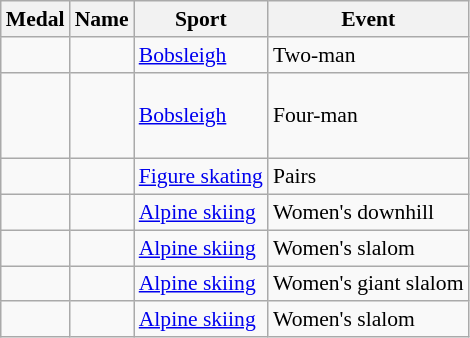<table class="wikitable sortable" style="font-size:90%">
<tr>
<th>Medal</th>
<th>Name</th>
<th>Sport</th>
<th>Event</th>
</tr>
<tr>
<td></td>
<td> <br> </td>
<td><a href='#'>Bobsleigh</a></td>
<td>Two-man</td>
</tr>
<tr>
<td></td>
<td> <br>  <br>  <br> </td>
<td><a href='#'>Bobsleigh</a></td>
<td>Four-man</td>
</tr>
<tr>
<td></td>
<td> <br> </td>
<td><a href='#'>Figure skating</a></td>
<td>Pairs</td>
</tr>
<tr>
<td></td>
<td></td>
<td><a href='#'>Alpine skiing</a></td>
<td>Women's downhill</td>
</tr>
<tr>
<td></td>
<td></td>
<td><a href='#'>Alpine skiing</a></td>
<td>Women's slalom</td>
</tr>
<tr>
<td></td>
<td></td>
<td><a href='#'>Alpine skiing</a></td>
<td>Women's giant slalom</td>
</tr>
<tr>
<td></td>
<td></td>
<td><a href='#'>Alpine skiing</a></td>
<td>Women's slalom</td>
</tr>
</table>
